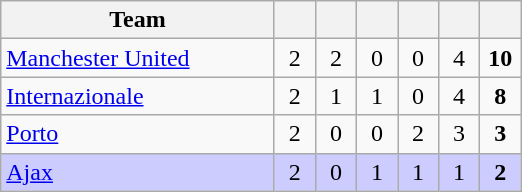<table class="wikitable" style="text-align: center;">
<tr>
<th style="width:175px;">Team</th>
<th width="20"></th>
<th width="20"></th>
<th width="20"></th>
<th width="20"></th>
<th width="20"></th>
<th width="20"></th>
</tr>
<tr bgcolor=>
<td align=left> <a href='#'>Manchester United</a></td>
<td>2</td>
<td>2</td>
<td>0</td>
<td>0</td>
<td>4</td>
<td><strong>10</strong></td>
</tr>
<tr bgcolor=>
<td align=left> <a href='#'>Internazionale</a></td>
<td>2</td>
<td>1</td>
<td>1</td>
<td>0</td>
<td>4</td>
<td><strong>8</strong></td>
</tr>
<tr bgcolor=>
<td align=left> <a href='#'>Porto</a></td>
<td>2</td>
<td>0</td>
<td>0</td>
<td>2</td>
<td>3</td>
<td><strong>3</strong></td>
</tr>
<tr bgcolor=ccccff>
<td align=left> <a href='#'>Ajax</a></td>
<td>2</td>
<td>0</td>
<td>1</td>
<td>1</td>
<td>1</td>
<td><strong>2</strong></td>
</tr>
</table>
